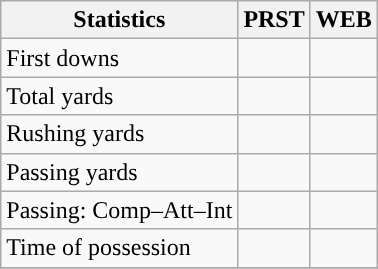<table class="wikitable" style="float: left;">
<tr>
<th>Statistics</th>
<th>PRST</th>
<th>WEB</th>
</tr>
<tr>
<td>First downs</td>
<td></td>
<td></td>
</tr>
<tr>
<td>Total yards</td>
<td></td>
<td></td>
</tr>
<tr>
<td>Rushing yards</td>
<td></td>
<td></td>
</tr>
<tr>
<td>Passing yards</td>
<td></td>
<td></td>
</tr>
<tr>
<td>Passing: Comp–Att–Int</td>
<td></td>
<td></td>
</tr>
<tr>
<td>Time of possession</td>
<td></td>
<td></td>
</tr>
<tr>
</tr>
</table>
